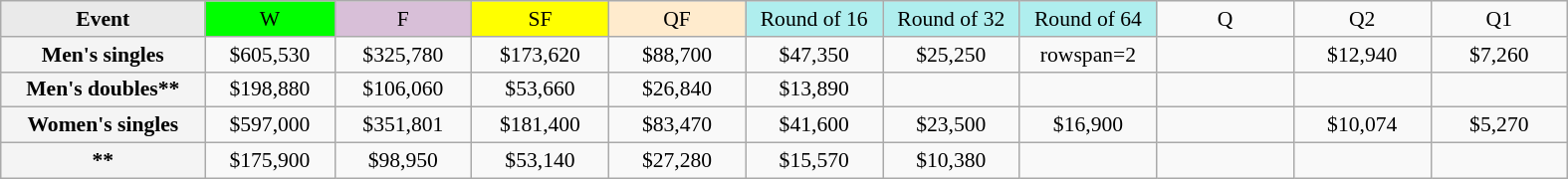<table class=wikitable style=font-size:90%;text-align:center>
<tr>
<td style="width:130px; background:#eaeaea;"><strong>Event</strong></td>
<td style="width:80px; background:lime;">W</td>
<td style="width:85px; background:thistle;">F</td>
<td style="width:85px; background:#ff0;">SF</td>
<td style="width:85px; background:#ffebcd;">QF</td>
<td style="width:85px; background:#afeeee;">Round of 16</td>
<td style="width:85px; background:#afeeee;">Round of 32</td>
<td style="width:85px; background:#afeeee;">Round of 64</td>
<td style="width:85px;">Q</td>
<td style="width:85px;">Q2</td>
<td style="width:85px;">Q1</td>
</tr>
<tr>
<th style="background:#f4f4f4;">Men's singles</th>
<td>$605,530</td>
<td>$325,780</td>
<td>$173,620</td>
<td>$88,700</td>
<td>$47,350</td>
<td>$25,250</td>
<td>rowspan=2 </td>
<td></td>
<td>$12,940</td>
<td>$7,260</td>
</tr>
<tr>
<th style="background:#f4f4f4;">Men's doubles**</th>
<td>$198,880</td>
<td>$106,060</td>
<td>$53,660</td>
<td>$26,840</td>
<td>$13,890</td>
<td></td>
<td></td>
<td></td>
<td></td>
</tr>
<tr>
<th style="background:#f4f4f4;">Women's singles</th>
<td>$597,000</td>
<td>$351,801</td>
<td>$181,400</td>
<td>$83,470</td>
<td>$41,600</td>
<td>$23,500</td>
<td>$16,900</td>
<td></td>
<td>$10,074</td>
<td>$5,270</td>
</tr>
<tr>
<th style="background:#f4f4f4;">**</th>
<td>$175,900</td>
<td>$98,950</td>
<td>$53,140</td>
<td>$27,280</td>
<td>$15,570</td>
<td>$10,380</td>
<td></td>
<td></td>
<td></td>
<td></td>
</tr>
</table>
